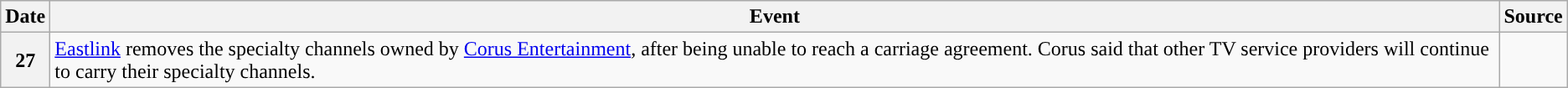<table class="wikitable">
<tr>
<th>Date</th>
<th>Event</th>
<th>Source</th>
</tr>
<tr>
<th>27</th>
<td><a href='#'>Eastlink</a> removes the specialty channels owned by <a href='#'>Corus Entertainment</a>, after being unable to reach a carriage agreement. Corus said that other TV service providers will continue to carry their specialty channels.</td>
<td></td>
</tr>
</table>
